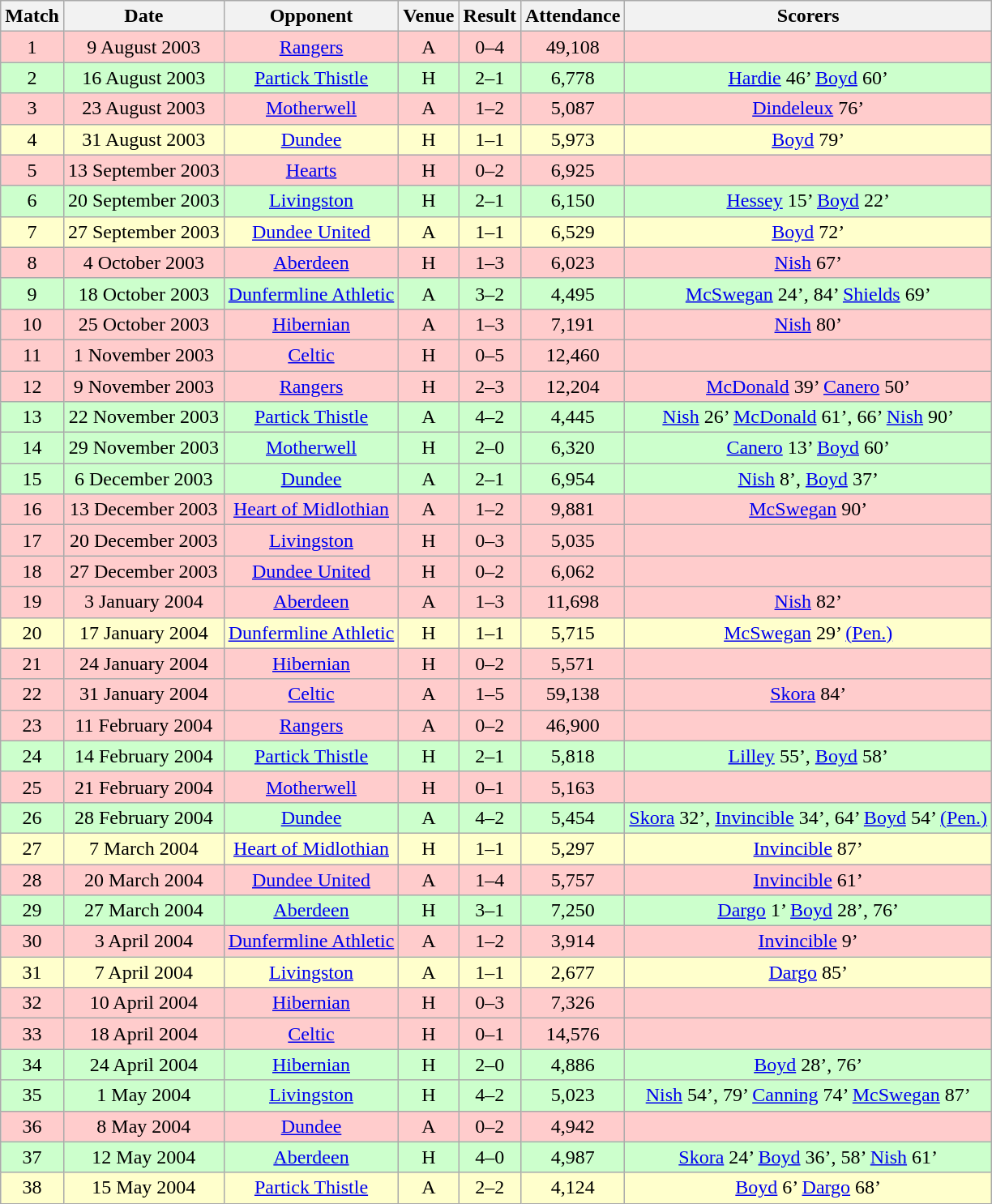<table class="wikitable" style="font-size:100%; text-align:center">
<tr>
<th>Match</th>
<th>Date</th>
<th>Opponent</th>
<th>Venue</th>
<th>Result</th>
<th>Attendance</th>
<th>Scorers</th>
</tr>
<tr style="background: #FFCCCC;">
<td>1</td>
<td>9 August 2003</td>
<td><a href='#'>Rangers</a></td>
<td>A</td>
<td>0–4</td>
<td>49,108</td>
<td></td>
</tr>
<tr style="background: #CCFFCC;">
<td>2</td>
<td>16 August 2003</td>
<td><a href='#'>Partick Thistle</a></td>
<td>H</td>
<td>2–1</td>
<td>6,778</td>
<td><a href='#'>Hardie</a> 46’ <a href='#'>Boyd</a> 60’</td>
</tr>
<tr style="background: #FFCCCC;">
<td>3</td>
<td>23 August 2003</td>
<td><a href='#'>Motherwell</a></td>
<td>A</td>
<td>1–2</td>
<td>5,087</td>
<td><a href='#'>Dindeleux</a> 76’</td>
</tr>
<tr style="background: #FFFFCC;">
<td>4</td>
<td>31 August 2003</td>
<td><a href='#'>Dundee</a></td>
<td>H</td>
<td>1–1</td>
<td>5,973</td>
<td><a href='#'>Boyd</a> 79’</td>
</tr>
<tr style="background: #FFCCCC;">
<td>5</td>
<td>13 September 2003</td>
<td><a href='#'>Hearts</a></td>
<td>H</td>
<td>0–2</td>
<td>6,925</td>
<td></td>
</tr>
<tr style="background: #CCFFCC;">
<td>6</td>
<td>20 September 2003</td>
<td><a href='#'>Livingston</a></td>
<td>H</td>
<td>2–1</td>
<td>6,150</td>
<td><a href='#'>Hessey</a> 15’ <a href='#'>Boyd</a> 22’</td>
</tr>
<tr style="background: #FFFFCC;">
<td>7</td>
<td>27 September 2003</td>
<td><a href='#'>Dundee United</a></td>
<td>A</td>
<td>1–1</td>
<td>6,529</td>
<td><a href='#'>Boyd</a> 72’</td>
</tr>
<tr style="background: #FFCCCC;">
<td>8</td>
<td>4 October 2003</td>
<td><a href='#'>Aberdeen</a></td>
<td>H</td>
<td>1–3</td>
<td>6,023</td>
<td><a href='#'>Nish</a> 67’</td>
</tr>
<tr style="background: #CCFFCC;">
<td>9</td>
<td>18 October 2003</td>
<td><a href='#'>Dunfermline Athletic</a></td>
<td>A</td>
<td>3–2</td>
<td>4,495</td>
<td><a href='#'>McSwegan</a> 24’, 84’ <a href='#'>Shields</a> 69’</td>
</tr>
<tr style="background: #FFCCCC;">
<td>10</td>
<td>25 October 2003</td>
<td><a href='#'>Hibernian</a></td>
<td>A</td>
<td>1–3</td>
<td>7,191</td>
<td><a href='#'>Nish</a> 80’</td>
</tr>
<tr style="background: #FFCCCC;">
<td>11</td>
<td>1 November 2003</td>
<td><a href='#'>Celtic</a></td>
<td>H</td>
<td>0–5</td>
<td>12,460</td>
<td></td>
</tr>
<tr style="background: #FFCCCC;">
<td>12</td>
<td>9 November 2003</td>
<td><a href='#'>Rangers</a></td>
<td>H</td>
<td>2–3</td>
<td>12,204</td>
<td><a href='#'>McDonald</a> 39’ <a href='#'>Canero</a> 50’</td>
</tr>
<tr style="background: #CCFFCC;">
<td>13</td>
<td>22 November 2003</td>
<td><a href='#'>Partick Thistle</a></td>
<td>A</td>
<td>4–2</td>
<td>4,445</td>
<td><a href='#'>Nish</a> 26’ <a href='#'>McDonald</a> 61’, 66’ <a href='#'>Nish</a> 90’</td>
</tr>
<tr style="background: #CCFFCC;">
<td>14</td>
<td>29 November 2003</td>
<td><a href='#'>Motherwell</a></td>
<td>H</td>
<td>2–0</td>
<td>6,320</td>
<td><a href='#'>Canero</a> 13’ <a href='#'>Boyd</a> 60’</td>
</tr>
<tr style="background: #CCFFCC;">
<td>15</td>
<td>6 December 2003</td>
<td><a href='#'>Dundee</a></td>
<td>A</td>
<td>2–1</td>
<td>6,954</td>
<td><a href='#'>Nish</a> 8’, <a href='#'>Boyd</a> 37’</td>
</tr>
<tr style="background: #FFCCCC;">
<td>16</td>
<td>13 December 2003</td>
<td><a href='#'>Heart of Midlothian</a></td>
<td>A</td>
<td>1–2</td>
<td>9,881</td>
<td><a href='#'>McSwegan</a> 90’</td>
</tr>
<tr style="background: #FFCCCC;">
<td>17</td>
<td>20 December 2003</td>
<td><a href='#'>Livingston</a></td>
<td>H</td>
<td>0–3</td>
<td>5,035</td>
<td></td>
</tr>
<tr style="background: #FFCCCC;">
<td>18</td>
<td>27 December 2003</td>
<td><a href='#'>Dundee United</a></td>
<td>H</td>
<td>0–2</td>
<td>6,062</td>
<td></td>
</tr>
<tr style="background: #FFCCCC;">
<td>19</td>
<td>3 January 2004</td>
<td><a href='#'>Aberdeen</a></td>
<td>A</td>
<td>1–3</td>
<td>11,698</td>
<td><a href='#'>Nish</a> 82’</td>
</tr>
<tr style="background: #FFFFCC;">
<td>20</td>
<td>17 January 2004</td>
<td><a href='#'>Dunfermline Athletic</a></td>
<td>H</td>
<td>1–1</td>
<td>5,715</td>
<td><a href='#'>McSwegan</a> 29’ <a href='#'>(Pen.)</a></td>
</tr>
<tr style="background: #FFCCCC;">
<td>21</td>
<td>24 January 2004</td>
<td><a href='#'>Hibernian</a></td>
<td>H</td>
<td>0–2</td>
<td>5,571</td>
<td></td>
</tr>
<tr style="background: #FFCCCC;">
<td>22</td>
<td>31 January 2004</td>
<td><a href='#'>Celtic</a></td>
<td>A</td>
<td>1–5</td>
<td>59,138</td>
<td><a href='#'>Skora</a> 84’</td>
</tr>
<tr style="background: #FFCCCC;">
<td>23</td>
<td>11 February 2004</td>
<td><a href='#'>Rangers</a></td>
<td>A</td>
<td>0–2</td>
<td>46,900</td>
<td></td>
</tr>
<tr style="background: #CCFFCC;">
<td>24</td>
<td>14 February 2004</td>
<td><a href='#'>Partick Thistle</a></td>
<td>H</td>
<td>2–1</td>
<td>5,818</td>
<td><a href='#'>Lilley</a> 55’, <a href='#'>Boyd</a> 58’</td>
</tr>
<tr style="background: #FFCCCC;">
<td>25</td>
<td>21 February 2004</td>
<td><a href='#'>Motherwell</a></td>
<td>H</td>
<td>0–1</td>
<td>5,163</td>
<td></td>
</tr>
<tr style="background: #CCFFCC;">
<td>26</td>
<td>28 February 2004</td>
<td><a href='#'>Dundee</a></td>
<td>A</td>
<td>4–2</td>
<td>5,454</td>
<td><a href='#'>Skora</a> 32’, <a href='#'>Invincible</a> 34’, 64’ <a href='#'>Boyd</a> 54’  <a href='#'>(Pen.)</a></td>
</tr>
<tr style="background: #FFFFCC;">
<td>27</td>
<td>7 March 2004</td>
<td><a href='#'>Heart of Midlothian</a></td>
<td>H</td>
<td>1–1</td>
<td>5,297</td>
<td><a href='#'>Invincible</a> 87’</td>
</tr>
<tr style="background: #FFCCCC;">
<td>28</td>
<td>20 March 2004</td>
<td><a href='#'>Dundee United</a></td>
<td>A</td>
<td>1–4</td>
<td>5,757</td>
<td><a href='#'>Invincible</a> 61’</td>
</tr>
<tr style="background: #CCFFCC;">
<td>29</td>
<td>27 March 2004</td>
<td><a href='#'>Aberdeen</a></td>
<td>H</td>
<td>3–1</td>
<td>7,250</td>
<td><a href='#'>Dargo</a> 1’ <a href='#'>Boyd</a> 28’, 76’</td>
</tr>
<tr style="background: #FFCCCC;">
<td>30</td>
<td>3 April 2004</td>
<td><a href='#'>Dunfermline Athletic</a></td>
<td>A</td>
<td>1–2</td>
<td>3,914</td>
<td><a href='#'>Invincible</a> 9’</td>
</tr>
<tr style="background: #FFFFCC;">
<td>31</td>
<td>7 April 2004</td>
<td><a href='#'>Livingston</a></td>
<td>A</td>
<td>1–1</td>
<td>2,677</td>
<td><a href='#'>Dargo</a> 85’</td>
</tr>
<tr style="background: #FFCCCC;">
<td>32</td>
<td>10 April 2004</td>
<td><a href='#'>Hibernian</a></td>
<td>H</td>
<td>0–3</td>
<td>7,326</td>
<td></td>
</tr>
<tr style="background: #FFCCCC;">
<td>33</td>
<td>18 April 2004</td>
<td><a href='#'>Celtic</a></td>
<td>H</td>
<td>0–1</td>
<td>14,576</td>
<td></td>
</tr>
<tr style="background: #CCFFCC;">
<td>34</td>
<td>24 April 2004</td>
<td><a href='#'>Hibernian</a></td>
<td>H</td>
<td>2–0</td>
<td>4,886</td>
<td><a href='#'>Boyd</a> 28’, 76’</td>
</tr>
<tr style="background: #CCFFCC;">
<td>35</td>
<td>1 May 2004</td>
<td><a href='#'>Livingston</a></td>
<td>H</td>
<td>4–2</td>
<td>5,023</td>
<td><a href='#'>Nish</a> 54’, 79’ <a href='#'>Canning</a> 74’ <a href='#'>McSwegan</a> 87’</td>
</tr>
<tr style="background: #FFCCCC;">
<td>36</td>
<td>8 May 2004</td>
<td><a href='#'>Dundee</a></td>
<td>A</td>
<td>0–2</td>
<td>4,942</td>
<td></td>
</tr>
<tr style="background: #CCFFCC;">
<td>37</td>
<td>12 May 2004</td>
<td><a href='#'>Aberdeen</a></td>
<td>H</td>
<td>4–0</td>
<td>4,987</td>
<td><a href='#'>Skora</a> 24’ <a href='#'>Boyd</a> 36’, 58’ <a href='#'>Nish</a> 61’</td>
</tr>
<tr style="background: #FFFFCC;">
<td>38</td>
<td>15 May 2004</td>
<td><a href='#'>Partick Thistle</a></td>
<td>A</td>
<td>2–2</td>
<td>4,124</td>
<td><a href='#'>Boyd</a> 6’ <a href='#'>Dargo</a> 68’</td>
</tr>
</table>
